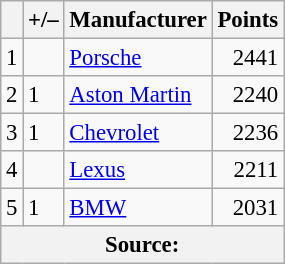<table class="wikitable" style="font-size: 95%;">
<tr>
<th scope="col"></th>
<th scope="col">+/–</th>
<th scope="col">Manufacturer</th>
<th scope="col">Points</th>
</tr>
<tr>
<td align=center>1</td>
<td align="left"></td>
<td> <a href='#'>Porsche</a></td>
<td align=right>2441</td>
</tr>
<tr>
<td align=center>2</td>
<td align="left"> 1</td>
<td> <a href='#'>Aston Martin</a></td>
<td align=right>2240</td>
</tr>
<tr>
<td align=center>3</td>
<td align="left"> 1</td>
<td> <a href='#'>Chevrolet</a></td>
<td align=right>2236</td>
</tr>
<tr>
<td align=center>4</td>
<td align="left"></td>
<td> <a href='#'>Lexus</a></td>
<td align=right>2211</td>
</tr>
<tr>
<td align=center>5</td>
<td align="left"> 1</td>
<td> <a href='#'>BMW</a></td>
<td align=right>2031</td>
</tr>
<tr>
<th colspan=5>Source:</th>
</tr>
</table>
